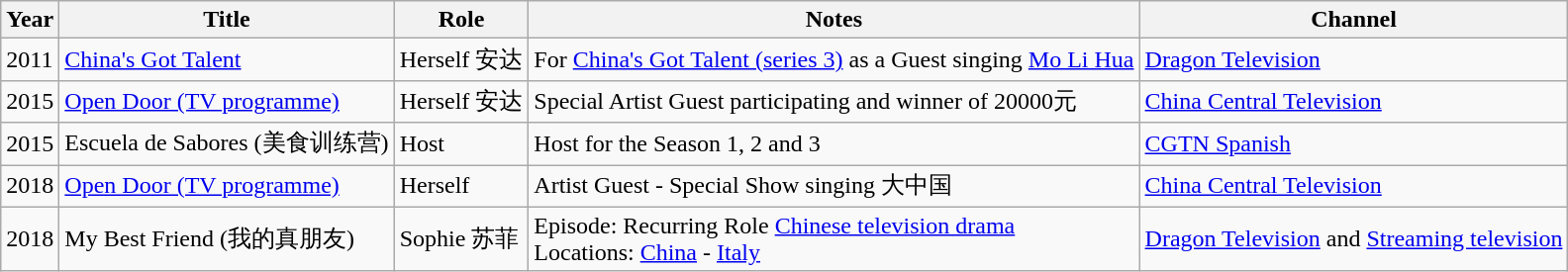<table class="wikitable">
<tr>
<th>Year</th>
<th>Title</th>
<th>Role</th>
<th>Notes</th>
<th>Channel</th>
</tr>
<tr>
<td>2011</td>
<td><a href='#'>China's Got Talent</a></td>
<td>Herself 安达</td>
<td>For <a href='#'>China's Got Talent (series 3)</a> as a Guest singing <a href='#'>Mo Li Hua</a></td>
<td><a href='#'>Dragon Television</a></td>
</tr>
<tr>
<td>2015</td>
<td><a href='#'>Open Door (TV programme)</a></td>
<td>Herself 安达</td>
<td>Special Artist Guest participating and winner of 20000元</td>
<td><a href='#'>China Central Television</a></td>
</tr>
<tr>
<td>2015</td>
<td>Escuela de Sabores (美食训练营)</td>
<td>Host</td>
<td>Host for the Season 1, 2 and 3</td>
<td><a href='#'>CGTN Spanish</a></td>
</tr>
<tr>
<td>2018</td>
<td><a href='#'>Open Door (TV programme)</a></td>
<td>Herself</td>
<td>Artist Guest - Special Show singing 大中国</td>
<td><a href='#'>China Central Television</a></td>
</tr>
<tr>
<td>2018</td>
<td>My Best Friend (我的真朋友)</td>
<td>Sophie 苏菲</td>
<td>Episode: Recurring Role <a href='#'>Chinese television drama</a><br>Locations: <a href='#'>China</a> - <a href='#'>Italy</a></td>
<td><a href='#'>Dragon Television</a> and <a href='#'>Streaming television</a></td>
</tr>
</table>
